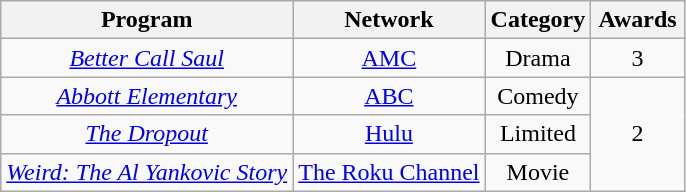<table class="wikitable" rowspan="2" style="text-align:center" background: #f6e39c;>
<tr>
<th scope="col" style="text-align:center;">Program</th>
<th scope="col" style="text-align:center;">Network</th>
<th scope="col" style="text-align:center;">Category</th>
<th scope="col" style="width:55px">Awards</th>
</tr>
<tr>
<td><em><a href='#'>Better Call Saul</a></em></td>
<td><a href='#'>AMC</a></td>
<td>Drama</td>
<td style="text-align:center">3</td>
</tr>
<tr>
<td><em><a href='#'>Abbott Elementary</a></em></td>
<td><a href='#'>ABC</a></td>
<td>Comedy</td>
<td rowspan="3" style="text-align:center">2</td>
</tr>
<tr>
<td><em><a href='#'>The Dropout</a></em></td>
<td><a href='#'>Hulu</a></td>
<td>Limited</td>
</tr>
<tr>
<td><em><a href='#'>Weird: The Al Yankovic Story</a></em></td>
<td><a href='#'>The Roku Channel</a></td>
<td>Movie</td>
</tr>
</table>
